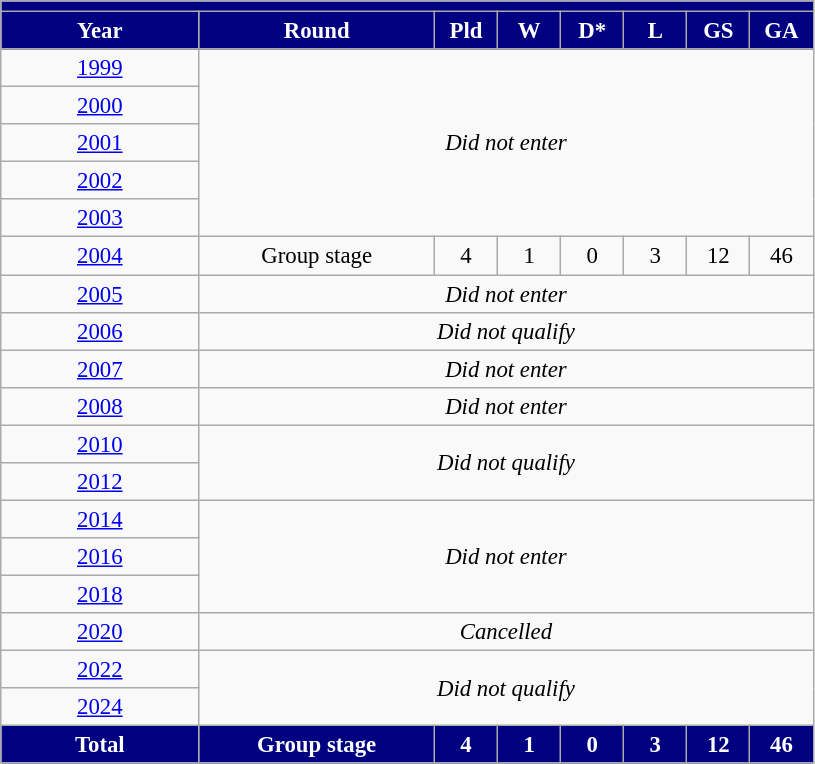<table class="wikitable" style="text-align: center;font-size:95%;">
<tr>
<th colspan="8" style="background: #000080; color:#CE1126;"><a href='#'></a></th>
</tr>
<tr style="color:white;">
<th style="background:#000080;" width=125>Year</th>
<th style="background:#000080;" width=150>Round</th>
<th style="background:#000080;" width=35>Pld</th>
<th style="background:#000080;" width=35>W</th>
<th style="background:#000080;" width=35>D*</th>
<th style="background:#000080;" width=35>L</th>
<th style="background:#000080;" width=35>GS</th>
<th style="background:#000080;" width=35>GA</th>
</tr>
<tr>
<td> <a href='#'>1999</a></td>
<td colspan="7" rowspan="5"><em>Did not enter</em></td>
</tr>
<tr>
<td> <a href='#'>2000</a></td>
</tr>
<tr>
<td> <a href='#'>2001</a></td>
</tr>
<tr>
<td> <a href='#'>2002</a></td>
</tr>
<tr>
<td> <a href='#'>2003</a></td>
</tr>
<tr>
<td> <a href='#'>2004</a></td>
<td>Group stage</td>
<td>4</td>
<td>1</td>
<td>0</td>
<td>3</td>
<td>12</td>
<td>46</td>
</tr>
<tr>
<td> <a href='#'>2005</a></td>
<td colspan="7"><em>Did not enter</em></td>
</tr>
<tr>
<td> <a href='#'>2006</a></td>
<td colspan="7"><em>Did not qualify</em></td>
</tr>
<tr>
<td> <a href='#'>2007</a></td>
<td colspan="7"><em>Did not enter</em></td>
</tr>
<tr>
<td> <a href='#'>2008</a></td>
<td colspan="7"><em>Did not enter</em></td>
</tr>
<tr>
<td> <a href='#'>2010</a></td>
<td colspan="7" rowspan="2"><em>Did not qualify</em></td>
</tr>
<tr>
<td> <a href='#'>2012</a></td>
</tr>
<tr>
<td> <a href='#'>2014</a></td>
<td colspan="7" rowspan="3"><em>Did not enter</em></td>
</tr>
<tr>
<td> <a href='#'>2016</a></td>
</tr>
<tr>
<td> <a href='#'>2018</a></td>
</tr>
<tr>
<td> <a href='#'>2020</a></td>
<td colspan="7"><em>Cancelled</em></td>
</tr>
<tr>
<td> <a href='#'>2022</a></td>
<td colspan="7" rowspan="2"><em>Did not qualify</em></td>
</tr>
<tr>
<td> <a href='#'>2024</a></td>
</tr>
<tr bgcolor="#000080" style="color:white;">
<td><strong>Total</strong></td>
<td><strong>Group stage</strong></td>
<td><strong>4</strong></td>
<td><strong>1</strong></td>
<td><strong>0</strong></td>
<td><strong>3</strong></td>
<td><strong>12</strong></td>
<td><strong>46</strong></td>
</tr>
</table>
